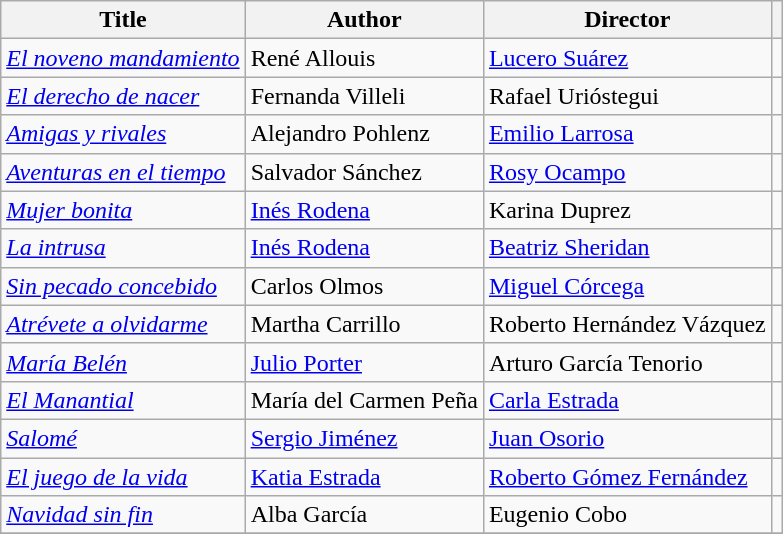<table class="wikitable sortable">
<tr>
<th>Title</th>
<th>Author</th>
<th>Director</th>
<th></th>
</tr>
<tr>
<td><em><a href='#'>El noveno mandamiento</a></em></td>
<td>René Allouis</td>
<td><a href='#'>Lucero Suárez</a></td>
<td></td>
</tr>
<tr>
<td><em><a href='#'>El derecho de nacer</a></em></td>
<td>Fernanda Villeli</td>
<td>Rafael Urióstegui</td>
<td></td>
</tr>
<tr>
<td><em><a href='#'>Amigas y rivales</a></em></td>
<td>Alejandro Pohlenz</td>
<td><a href='#'>Emilio Larrosa</a></td>
<td></td>
</tr>
<tr>
<td><em><a href='#'>Aventuras en el tiempo</a></em></td>
<td>Salvador Sánchez</td>
<td><a href='#'>Rosy Ocampo</a></td>
<td></td>
</tr>
<tr>
<td><em><a href='#'>Mujer bonita</a></em></td>
<td><a href='#'>Inés Rodena</a></td>
<td>Karina Duprez</td>
<td></td>
</tr>
<tr>
<td><em><a href='#'>La intrusa</a></em></td>
<td><a href='#'>Inés Rodena</a></td>
<td><a href='#'>Beatriz Sheridan</a></td>
<td></td>
</tr>
<tr>
<td><em><a href='#'>Sin pecado concebido</a></em></td>
<td>Carlos Olmos</td>
<td><a href='#'>Miguel Córcega</a></td>
<td></td>
</tr>
<tr>
<td><em><a href='#'>Atrévete a olvidarme</a></em></td>
<td>Martha Carrillo</td>
<td>Roberto Hernández Vázquez</td>
<td></td>
</tr>
<tr>
<td><em><a href='#'>María Belén</a></em></td>
<td><a href='#'>Julio Porter</a></td>
<td>Arturo García Tenorio</td>
<td></td>
</tr>
<tr>
<td><em><a href='#'>El Manantial</a></em></td>
<td>María del Carmen Peña</td>
<td><a href='#'>Carla Estrada</a></td>
<td></td>
</tr>
<tr>
<td><em><a href='#'>Salomé</a></em></td>
<td><a href='#'>Sergio Jiménez</a></td>
<td><a href='#'>Juan Osorio</a></td>
<td></td>
</tr>
<tr>
<td><em><a href='#'>El juego de la vida</a></em></td>
<td><a href='#'>Katia Estrada</a></td>
<td><a href='#'>Roberto Gómez Fernández</a></td>
<td></td>
</tr>
<tr>
<td><em><a href='#'>Navidad sin fin</a></em></td>
<td>Alba García</td>
<td>Eugenio Cobo</td>
<td></td>
</tr>
<tr>
</tr>
</table>
